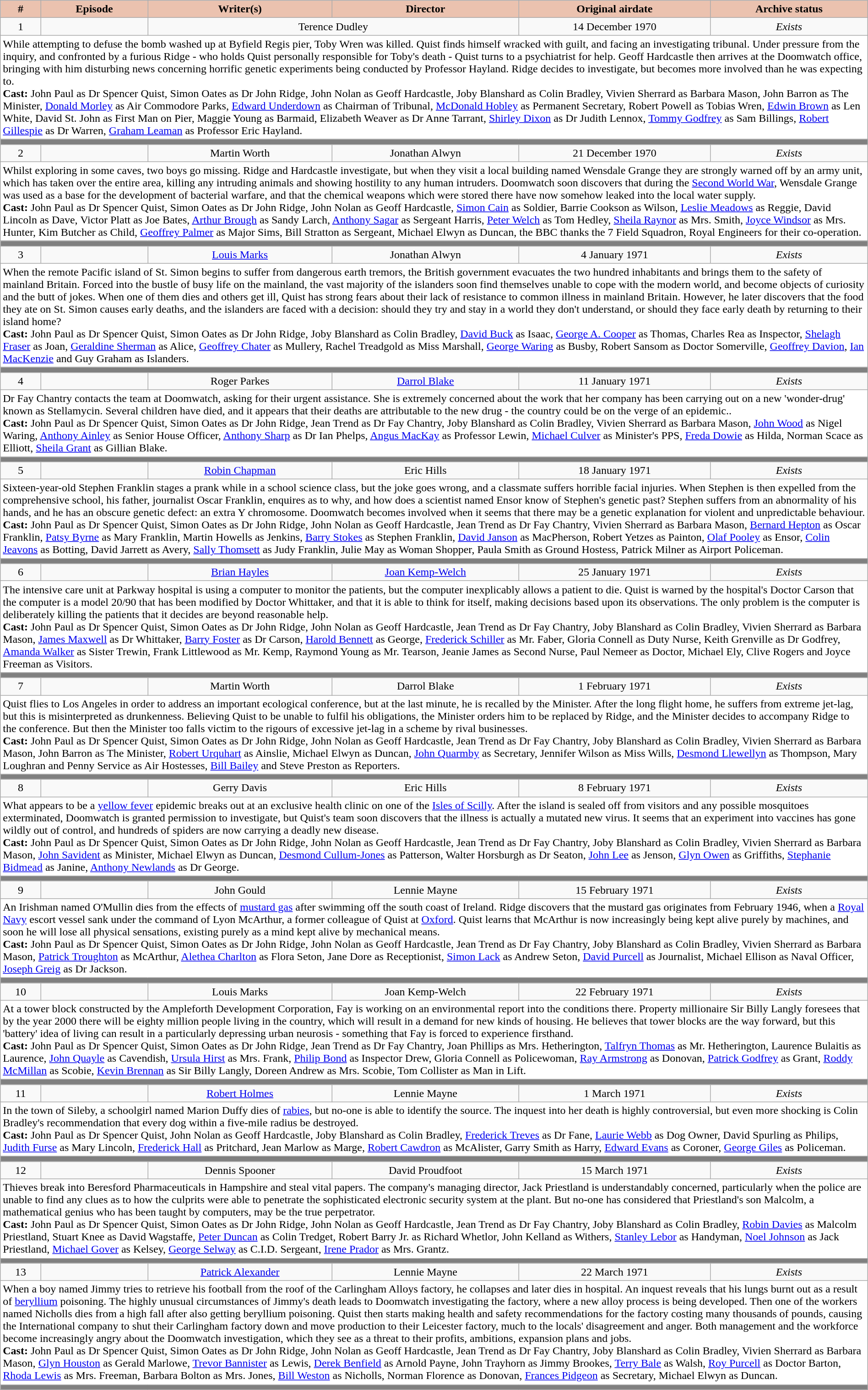<table class="wikitable" style="width:100%;">
<tr>
<th style="background-color: #EBC2AF; color:black">#</th>
<th style="background: #EBC2AF; color:black">Episode</th>
<th style="background: #EBC2AF; color:black">Writer(s)</th>
<th style="background: #EBC2AF; color:black">Director</th>
<th style="background: #EBC2AF; color:black">Original airdate</th>
<th style="background: #EBC2AF; color:black">Archive status</th>
</tr>
<tr>
<td align="center">1</td>
<td align="center"><strong></strong></td>
<td colspan="2" align="center">Terence Dudley</td>
<td align="center">14 December 1970</td>
<td align="center"><em>Exists</em></td>
</tr>
<tr>
<td style="background:white" colspan="6">While attempting to defuse the bomb washed up at Byfield Regis pier, Toby Wren was killed. Quist finds himself wracked with guilt, and facing an investigating tribunal. Under pressure from the inquiry, and confronted by a furious Ridge - who holds Quist personally responsible for Toby's death - Quist turns to a psychiatrist for help. Geoff Hardcastle then arrives at the Doomwatch office, bringing with him disturbing news concerning horrific genetic experiments being conducted by Professor Hayland. Ridge decides to investigate, but becomes more involved than he was expecting to.<br><strong>Cast:</strong> John Paul as Dr Spencer Quist, Simon Oates as Dr John Ridge, John Nolan as Geoff Hardcastle, Joby Blanshard as Colin Bradley, Vivien Sherrard as Barbara Mason, John Barron as The Minister, <a href='#'>Donald Morley</a> as Air Commodore Parks, <a href='#'>Edward Underdown</a> as Chairman of Tribunal, <a href='#'>McDonald Hobley</a> as Permanent Secretary, Robert Powell as Tobias Wren, <a href='#'>Edwin Brown</a> as Len White, David St. John as First Man on Pier, Maggie Young as Barmaid, Elizabeth Weaver as Dr Anne Tarrant, <a href='#'>Shirley Dixon</a> as Dr Judith Lennox, <a href='#'>Tommy Godfrey</a> as Sam Billings, <a href='#'>Robert Gillespie</a> as Dr Warren, <a href='#'>Graham Leaman</a> as Professor Eric Hayland.</td>
</tr>
<tr style="background:#808080; height:2px">
<td colspan="6"></td>
</tr>
<tr>
<td align="center">2</td>
<td align="center"><strong></strong></td>
<td align="center">Martin Worth</td>
<td align="center">Jonathan Alwyn</td>
<td align="center">21 December 1970</td>
<td align="center"><em>Exists</em></td>
</tr>
<tr>
<td style="background:white" colspan="6">Whilst exploring in some caves, two boys go missing. Ridge and Hardcastle investigate, but when they visit a local building named Wensdale Grange they are strongly warned off by an army unit, which has taken over the entire area, killing any intruding animals and showing hostility to any human intruders. Doomwatch soon discovers that during the <a href='#'>Second World War</a>, Wensdale Grange was used as a base for the development of bacterial warfare, and that the chemical weapons which were stored there have now somehow leaked into the local water supply.<br><strong>Cast:</strong> John Paul as Dr Spencer Quist, Simon Oates as Dr John Ridge, John Nolan as Geoff Hardcastle, <a href='#'>Simon Cain</a> as Soldier, Barrie Cookson as Wilson, <a href='#'>Leslie Meadows</a> as Reggie, David Lincoln as Dave, Victor Platt as Joe Bates, <a href='#'>Arthur Brough</a> as Sandy Larch, <a href='#'>Anthony Sagar</a> as Sergeant Harris, <a href='#'>Peter Welch</a> as Tom Hedley, <a href='#'>Sheila Raynor</a> as Mrs. Smith, <a href='#'>Joyce Windsor</a> as Mrs. Hunter, Kim Butcher as Child, <a href='#'>Geoffrey Palmer</a> as Major Sims, Bill Stratton as Sergeant, Michael Elwyn as Duncan, the BBC thanks the 7 Field Squadron, Royal Engineers for their co-operation.</td>
</tr>
<tr style="background:#808080; height:2px">
<td colspan="6"></td>
</tr>
<tr>
<td align="center">3</td>
<td align="center"><strong></strong></td>
<td align="center"><a href='#'>Louis Marks</a></td>
<td align="center">Jonathan Alwyn</td>
<td align="center">4 January 1971</td>
<td align="center"><em>Exists</em></td>
</tr>
<tr>
<td style="background:white" colspan="6">When the remote Pacific island of St. Simon begins to suffer from dangerous earth tremors, the British government evacuates the two hundred inhabitants and brings them to the safety of mainland Britain. Forced into the bustle of busy life on the mainland, the vast majority of the islanders soon find themselves unable to cope with the modern world, and become objects of curiosity and the butt of jokes. When one of them dies and others get ill, Quist has strong fears about their lack of resistance to common illness in mainland Britain. However, he later discovers that the food they ate on St. Simon causes early deaths, and the islanders are faced with a decision: should they try and stay in a world they don't understand, or should they face early death by returning to their island home?<br><strong>Cast:</strong> John Paul as Dr Spencer Quist, Simon Oates as Dr John Ridge, Joby Blanshard as Colin Bradley, <a href='#'>David Buck</a> as Isaac, <a href='#'>George A. Cooper</a> as Thomas, Charles Rea as Inspector, <a href='#'>Shelagh Fraser</a> as Joan, <a href='#'>Geraldine Sherman</a> as Alice, <a href='#'>Geoffrey Chater</a> as Mullery, Rachel Treadgold as Miss Marshall, <a href='#'>George Waring</a> as Busby, Robert Sansom as Doctor Somerville, <a href='#'>Geoffrey Davion</a>, <a href='#'>Ian MacKenzie</a> and Guy Graham as Islanders.</td>
</tr>
<tr style="background:#808080; height:2px">
<td colspan="6"></td>
</tr>
<tr>
<td align="center">4</td>
<td align="center"><strong></strong></td>
<td align="center">Roger Parkes</td>
<td align="center"><a href='#'>Darrol Blake</a></td>
<td align="center">11 January 1971</td>
<td align="center"><em>Exists</em></td>
</tr>
<tr>
<td style="background:white" colspan="6">Dr Fay Chantry contacts the team at Doomwatch, asking for their urgent assistance. She is extremely concerned about the work that her company has been carrying out on a new 'wonder-drug' known as Stellamycin. Several children have died, and it appears that their deaths are attributable to the new drug - the country could be on the verge of an epidemic..<br><strong>Cast:</strong> John Paul as Dr Spencer Quist, Simon Oates as Dr John Ridge, Jean Trend as Dr Fay Chantry, Joby Blanshard as Colin Bradley, Vivien Sherrard as Barbara Mason, <a href='#'>John Wood</a> as Nigel Waring, <a href='#'>Anthony Ainley</a> as Senior House Officer, <a href='#'>Anthony Sharp</a> as Dr Ian Phelps, <a href='#'>Angus MacKay</a> as Professor Lewin, <a href='#'>Michael Culver</a> as Minister's PPS, <a href='#'>Freda Dowie</a> as Hilda, Norman Scace as Elliott, <a href='#'>Sheila Grant</a> as Gillian Blake.</td>
</tr>
<tr style="background:#808080; height:2px">
<td colspan="6"></td>
</tr>
<tr>
<td align="center">5</td>
<td align="center"><strong></strong></td>
<td align="center"><a href='#'>Robin Chapman</a></td>
<td align="center">Eric Hills</td>
<td align="center">18 January 1971</td>
<td align="center"><em>Exists</em></td>
</tr>
<tr>
<td style="background:white" colspan="6">Sixteen-year-old Stephen Franklin stages a prank while in a school science class, but the joke goes wrong, and a classmate suffers horrible facial injuries. When Stephen is then expelled from the comprehensive school, his father, journalist Oscar Franklin, enquires as to why, and how does a scientist named Ensor know of Stephen's genetic past? Stephen suffers from an abnormality of his hands, and he has an obscure genetic defect: an extra Y chromosome. Doomwatch becomes involved when it seems that there may be a genetic explanation for violent and unpredictable behaviour.<br><strong>Cast:</strong> John Paul as Dr Spencer Quist, Simon Oates as Dr John Ridge, John Nolan as Geoff Hardcastle, Jean Trend as Dr Fay Chantry, Vivien Sherrard as Barbara Mason, <a href='#'>Bernard Hepton</a> as Oscar Franklin, <a href='#'>Patsy Byrne</a> as Mary Franklin, Martin Howells as Jenkins, <a href='#'>Barry Stokes</a> as Stephen Franklin, <a href='#'>David Janson</a> as MacPherson, Robert Yetzes as Painton, <a href='#'>Olaf Pooley</a> as Ensor, <a href='#'>Colin Jeavons</a> as Botting, David Jarrett as Avery, <a href='#'>Sally Thomsett</a> as Judy Franklin, Julie May as Woman Shopper, Paula Smith as Ground Hostess, Patrick Milner as Airport Policeman.</td>
</tr>
<tr style="background:#808080; height:2px">
<td colspan="6"></td>
</tr>
<tr>
<td align="center">6</td>
<td align="center"><strong></strong></td>
<td align="center"><a href='#'>Brian Hayles</a></td>
<td align="center"><a href='#'>Joan Kemp-Welch</a></td>
<td align="center">25 January 1971</td>
<td align="center"><em>Exists</em></td>
</tr>
<tr>
<td style="background:white" colspan="6">The intensive care unit at Parkway hospital is using a computer to monitor the patients, but the computer inexplicably allows a patient to die. Quist is warned by the hospital's Doctor Carson that the computer is a model 20/90 that has been modified by Doctor Whittaker, and that it is able to think for itself, making decisions based upon its observations. The only problem is the computer is deliberately killing the patients that it decides are beyond reasonable help.<br><strong>Cast:</strong> John Paul as Dr Spencer Quist, Simon Oates as Dr John Ridge, John Nolan as Geoff Hardcastle, Jean Trend as Dr Fay Chantry, Joby Blanshard as Colin Bradley, Vivien Sherrard as Barbara Mason, <a href='#'>James Maxwell</a> as Dr Whittaker, <a href='#'>Barry Foster</a> as Dr Carson, <a href='#'>Harold Bennett</a> as George, <a href='#'>Frederick Schiller</a> as Mr. Faber, Gloria Connell as Duty Nurse, Keith Grenville as Dr Godfrey, <a href='#'>Amanda Walker</a> as Sister Trewin, Frank Littlewood as Mr. Kemp, Raymond Young as Mr. Tearson, Jeanie James as Second Nurse, Paul Nemeer as Doctor, Michael Ely, Clive Rogers and Joyce Freeman as Visitors.</td>
</tr>
<tr style="background:#808080; height:2px">
<td colspan="6"></td>
</tr>
<tr>
<td align="center">7</td>
<td align="center"><strong></strong></td>
<td align="center">Martin Worth</td>
<td align="center">Darrol Blake</td>
<td align="center">1 February 1971</td>
<td align="center"><em>Exists</em></td>
</tr>
<tr>
<td style="background:white" colspan="6">Quist flies to Los Angeles in order to address an important ecological conference, but at the last minute, he is recalled by the Minister. After the long flight home, he suffers from extreme jet-lag, but this is misinterpreted as drunkenness. Believing Quist to be unable to fulfil his obligations, the Minister orders him to be replaced by Ridge, and the Minister decides to accompany Ridge to the conference. But then the Minister too falls victim to the rigours of excessive jet-lag in a scheme by rival businesses.<br><strong>Cast:</strong> John Paul as Dr Spencer Quist, Simon Oates as Dr John Ridge, John Nolan as Geoff Hardcastle, Jean Trend as Dr Fay Chantry, Joby Blanshard as Colin Bradley, Vivien Sherrard as Barbara Mason, John Barron as The Minister, <a href='#'>Robert Urquhart</a> as Ainslie, Michael Elwyn as Duncan, <a href='#'>John Quarmby</a> as Secretary, Jennifer Wilson as Miss Wills, <a href='#'>Desmond Llewellyn</a> as Thompson, Mary Loughran and Penny Service as Air Hostesses, <a href='#'>Bill Bailey</a> and Steve Preston as Reporters.</td>
</tr>
<tr style="background:#808080; height:2px">
<td colspan="6"></td>
</tr>
<tr>
<td align="center">8</td>
<td align="center"><strong></strong></td>
<td align="center">Gerry Davis</td>
<td align="center">Eric Hills</td>
<td align="center">8 February 1971</td>
<td align="center"><em>Exists</em></td>
</tr>
<tr>
<td style="background:white" colspan="6">What appears to be a <a href='#'>yellow fever</a> epidemic breaks out at an exclusive health clinic on one of the <a href='#'>Isles of Scilly</a>. After the island is sealed off from visitors and any possible mosquitoes exterminated, Doomwatch is granted permission to investigate, but Quist's team soon discovers that the illness is actually a mutated new virus. It seems that an experiment into vaccines has gone wildly out of control, and hundreds of spiders are now carrying a deadly new disease.<br><strong>Cast:</strong> John Paul as Dr Spencer Quist, Simon Oates as Dr John Ridge, John Nolan as Geoff Hardcastle, Jean Trend as Dr Fay Chantry, Joby Blanshard as Colin Bradley, Vivien Sherrard as Barbara Mason, <a href='#'>John Savident</a> as Minister, Michael Elwyn as Duncan, <a href='#'>Desmond Cullum-Jones</a> as Patterson, Walter Horsburgh as Dr Seaton, <a href='#'>John Lee</a> as Jenson, <a href='#'>Glyn Owen</a> as Griffiths, <a href='#'>Stephanie Bidmead</a> as Janine, <a href='#'>Anthony Newlands</a> as Dr George.</td>
</tr>
<tr style="background:#808080; height:2px">
<td colspan="6"></td>
</tr>
<tr>
<td align="center">9</td>
<td align="center"><strong></strong></td>
<td align="center">John Gould</td>
<td align="center">Lennie Mayne</td>
<td align="center">15 February 1971</td>
<td align="center"><em>Exists</em></td>
</tr>
<tr>
<td style="background:white" colspan="6">An Irishman named O'Mullin dies from the effects of <a href='#'>mustard gas</a> after swimming off the south coast of Ireland. Ridge discovers that the mustard gas originates from February 1946, when a <a href='#'>Royal Navy</a> escort vessel sank under the command of Lyon McArthur, a former colleague of Quist at <a href='#'>Oxford</a>. Quist learns that McArthur is now increasingly being kept alive purely by machines, and soon he will lose all physical sensations, existing purely as a mind kept alive by mechanical means.<br><strong>Cast:</strong> John Paul as Dr Spencer Quist, Simon Oates as Dr John Ridge, John Nolan as Geoff Hardcastle, Jean Trend as Dr Fay Chantry, Joby Blanshard as Colin Bradley, Vivien Sherrard as Barbara Mason, <a href='#'>Patrick Troughton</a> as McArthur, <a href='#'>Alethea Charlton</a> as Flora Seton, Jane Dore as Receptionist, <a href='#'>Simon Lack</a> as Andrew Seton, <a href='#'>David Purcell</a> as Journalist, Michael Ellison as Naval Officer, <a href='#'>Joseph Greig</a> as Dr Jackson.</td>
</tr>
<tr style="background:#808080; height:2px">
<td colspan="6"></td>
</tr>
<tr>
<td align="center">10</td>
<td align="center"><strong></strong></td>
<td align="center">Louis Marks</td>
<td align="center">Joan Kemp-Welch</td>
<td align="center">22 February 1971</td>
<td align="center"><em>Exists</em></td>
</tr>
<tr>
<td style="background:white" colspan="6">At a tower block constructed by the Ampleforth Development Corporation, Fay is working on an environmental report into the conditions there. Property millionaire Sir Billy Langly foresees that by the year 2000 there will be eighty million people living in the country, which will result in a demand for new kinds of housing. He believes that tower blocks are the way forward, but this 'battery' idea of living can result in a particularly depressing urban neurosis - something that Fay is forced to experience firsthand.<br><strong>Cast:</strong> John Paul as Dr Spencer Quist, Simon Oates as Dr John Ridge, Jean Trend as Dr Fay Chantry, Joan Phillips as Mrs. Hetherington, <a href='#'>Talfryn Thomas</a> as Mr. Hetherington, Laurence Bulaitis as Laurence, <a href='#'>John Quayle</a> as Cavendish, <a href='#'>Ursula Hirst</a> as Mrs. Frank, <a href='#'>Philip Bond</a> as Inspector Drew, Gloria Connell as Policewoman, <a href='#'>Ray Armstrong</a> as Donovan, <a href='#'>Patrick Godfrey</a> as Grant, <a href='#'>Roddy McMillan</a> as Scobie, <a href='#'>Kevin Brennan</a> as Sir Billy Langly, Doreen Andrew as Mrs. Scobie, Tom Collister as Man in Lift.</td>
</tr>
<tr style="background:#808080; height:2px">
<td colspan="6"></td>
</tr>
<tr>
<td align="center">11</td>
<td align="center"><strong></strong></td>
<td align="center"><a href='#'>Robert Holmes</a></td>
<td align="center">Lennie Mayne</td>
<td align="center">1 March 1971</td>
<td align="center"><em>Exists</em></td>
</tr>
<tr>
<td style="background:white" colspan="6">In the town of Sileby, a schoolgirl named Marion Duffy dies of <a href='#'>rabies</a>, but no-one is able to identify the source. The inquest into her death is highly controversial, but even more shocking is Colin Bradley's recommendation that every dog within a five-mile radius be destroyed.<br><strong>Cast:</strong> John Paul as Dr Spencer Quist, John Nolan as Geoff Hardcastle, Joby Blanshard as Colin Bradley, <a href='#'>Frederick Treves</a> as Dr Fane, <a href='#'>Laurie Webb</a> as Dog Owner, David Spurling as Philips, <a href='#'>Judith Furse</a> as Mary Lincoln, <a href='#'>Frederick Hall</a> as Pritchard, Jean Marlow as Marge, <a href='#'>Robert Cawdron</a> as McAlister, Garry Smith as Harry, <a href='#'>Edward Evans</a> as Coroner, <a href='#'>George Giles</a> as Policeman.</td>
</tr>
<tr style="background:#808080; height:2px">
<td colspan="6"></td>
</tr>
<tr>
<td align="center">12</td>
<td align="center"><strong></strong></td>
<td align="center">Dennis Spooner</td>
<td align="center">David Proudfoot</td>
<td align="center">15 March 1971</td>
<td align="center"><em>Exists</em></td>
</tr>
<tr>
<td style="background:white" colspan="6">Thieves break into Beresford Pharmaceuticals in Hampshire and steal vital papers. The company's managing director, Jack Priestland is understandably concerned, particularly when the police are unable to find any clues as to how the culprits were able to penetrate the sophisticated electronic security system at the plant. But no-one has considered that Priestland's son Malcolm, a mathematical genius who has been taught by computers, may be the true perpetrator.<br><strong>Cast:</strong> John Paul as Dr Spencer Quist, Simon Oates as Dr John Ridge, John Nolan as Geoff Hardcastle, Jean Trend as Dr Fay Chantry, Joby Blanshard as Colin Bradley, <a href='#'>Robin Davies</a> as Malcolm Priestland, Stuart Knee as David Wagstaffe, <a href='#'>Peter Duncan</a> as Colin Tredget, Robert Barry Jr. as Richard Whetlor, John Kelland as Withers, <a href='#'>Stanley Lebor</a> as Handyman, <a href='#'>Noel Johnson</a> as Jack Priestland, <a href='#'>Michael Gover</a> as Kelsey, <a href='#'>George Selway</a> as C.I.D. Sergeant, <a href='#'>Irene Prador</a> as Mrs. Grantz.</td>
</tr>
<tr style="background:#808080; height:2px">
<td colspan="6"></td>
</tr>
<tr>
<td align="center">13</td>
<td align="center"><strong></strong></td>
<td align="center"><a href='#'>Patrick Alexander</a></td>
<td align="center">Lennie Mayne</td>
<td align="center">22 March 1971</td>
<td align="center"><em>Exists</em></td>
</tr>
<tr>
<td style="background:white" colspan="6">When a boy named Jimmy tries to retrieve his football from the roof of the Carlingham Alloys factory, he collapses and later dies in hospital. An inquest reveals that his lungs burnt out as a result of <a href='#'>beryllium</a> poisoning. The highly unusual circumstances of Jimmy's death leads to Doomwatch investigating the factory, where a new alloy process is being developed. Then one of the workers named Nicholls dies from a high fall after also getting beryllium poisoning. Quist then starts making health and safety recommendations for the factory costing many thousands of pounds, causing the International company to shut their Carlingham factory down and move production to their Leicester factory, much to the locals' disagreement and anger. Both management and the workforce become increasingly angry about the Doomwatch investigation, which they see as a threat to their profits, ambitions, expansion plans and jobs.<br><strong>Cast:</strong> John Paul as Dr Spencer Quist, Simon Oates as Dr John Ridge, John Nolan as Geoff Hardcastle, Jean Trend as Dr Fay Chantry, Joby Blanshard as Colin Bradley, Vivien Sherrard as Barbara Mason, <a href='#'>Glyn Houston</a> as Gerald Marlowe, <a href='#'>Trevor Bannister</a> as Lewis, <a href='#'>Derek Benfield</a> as Arnold Payne, John Trayhorn as Jimmy Brookes, <a href='#'>Terry Bale</a> as Walsh, <a href='#'>Roy Purcell</a> as Doctor Barton, <a href='#'>Rhoda Lewis</a> as Mrs. Freeman, Barbara Bolton as Mrs. Jones, <a href='#'>Bill Weston</a> as Nicholls, Norman Florence as Donovan, <a href='#'>Frances Pidgeon</a> as Secretary, Michael Elwyn as Duncan.</td>
</tr>
<tr style="background:#808080; height:2px">
<td colspan="6"></td>
</tr>
</table>
